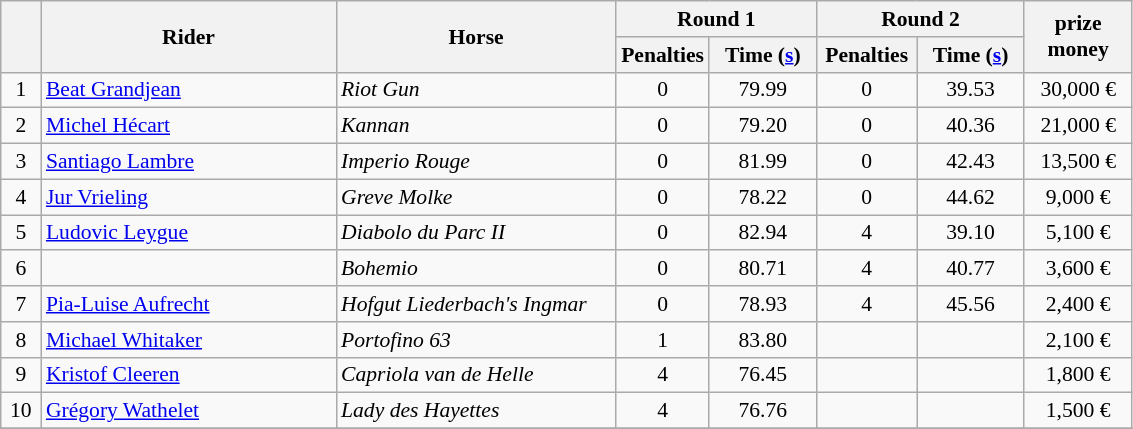<table class="wikitable" style="font-size: 90%; text-align:center">
<tr>
<th rowspan=2 width=20></th>
<th rowspan=2 width=190>Rider</th>
<th rowspan=2 width=180>Horse</th>
<th colspan=2>Round 1</th>
<th colspan=2>Round 2</th>
<th rowspan=2 width=65>prize<br>money</th>
</tr>
<tr>
<th width=50>Penalties</th>
<th width=65>Time (<a href='#'>s</a>)</th>
<th width=60>Penalties</th>
<th width=65>Time (<a href='#'>s</a>)</th>
</tr>
<tr>
<td>1</td>
<td align=left> <a href='#'>Beat Grandjean</a></td>
<td align=left><em>Riot Gun</em></td>
<td>0</td>
<td>79.99</td>
<td>0</td>
<td>39.53</td>
<td>30,000 €</td>
</tr>
<tr>
<td>2</td>
<td align=left> <a href='#'>Michel Hécart</a></td>
<td align=left><em>Kannan</em></td>
<td>0</td>
<td>79.20</td>
<td>0</td>
<td>40.36</td>
<td>21,000 €</td>
</tr>
<tr>
<td>3</td>
<td align=left> <a href='#'>Santiago Lambre</a></td>
<td align=left><em>Imperio Rouge</em></td>
<td>0</td>
<td>81.99</td>
<td>0</td>
<td>42.43</td>
<td>13,500 €</td>
</tr>
<tr>
<td>4</td>
<td align=left> <a href='#'>Jur Vrieling</a></td>
<td align=left><em>Greve Molke</em></td>
<td>0</td>
<td>78.22</td>
<td>0</td>
<td>44.62</td>
<td>9,000 €</td>
</tr>
<tr>
<td>5</td>
<td align=left> <a href='#'>Ludovic Leygue</a></td>
<td align=left><em>Diabolo du Parc II</em></td>
<td>0</td>
<td>82.94</td>
<td>4</td>
<td>39.10</td>
<td>5,100 €</td>
</tr>
<tr>
<td>6</td>
<td align=left></td>
<td align=left><em>Bohemio</em></td>
<td>0</td>
<td>80.71</td>
<td>4</td>
<td>40.77</td>
<td>3,600 €</td>
</tr>
<tr>
<td>7</td>
<td align=left> <a href='#'>Pia-Luise Aufrecht</a></td>
<td align=left><em>Hofgut Liederbach's Ingmar</em></td>
<td>0</td>
<td>78.93</td>
<td>4</td>
<td>45.56</td>
<td>2,400 €</td>
</tr>
<tr>
<td>8</td>
<td align=left> <a href='#'>Michael Whitaker</a></td>
<td align=left><em>Portofino 63</em></td>
<td>1</td>
<td>83.80</td>
<td></td>
<td></td>
<td>2,100 €</td>
</tr>
<tr>
<td>9</td>
<td align=left> <a href='#'>Kristof Cleeren</a></td>
<td align=left><em>Capriola van de Helle</em></td>
<td>4</td>
<td>76.45</td>
<td></td>
<td></td>
<td>1,800 €</td>
</tr>
<tr>
<td>10</td>
<td align=left> <a href='#'>Grégory Wathelet</a></td>
<td align=left><em>Lady des Hayettes</em></td>
<td>4</td>
<td>76.76</td>
<td></td>
<td></td>
<td>1,500 €</td>
</tr>
<tr>
</tr>
</table>
